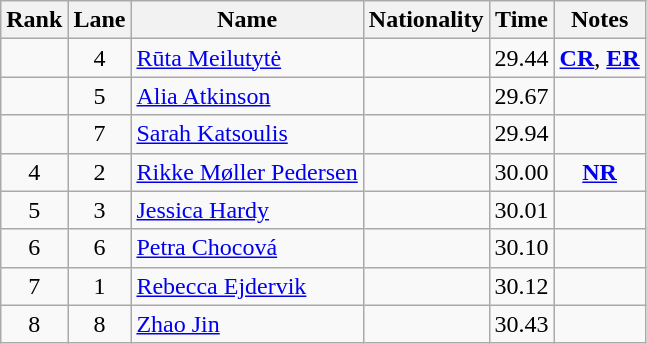<table class="wikitable sortable" style="text-align:center">
<tr>
<th>Rank</th>
<th>Lane</th>
<th>Name</th>
<th>Nationality</th>
<th>Time</th>
<th>Notes</th>
</tr>
<tr>
<td></td>
<td>4</td>
<td align=left><a href='#'>Rūta Meilutytė</a></td>
<td align=left></td>
<td>29.44</td>
<td><strong><a href='#'>CR</a></strong>, <strong><a href='#'>ER</a></strong></td>
</tr>
<tr>
<td></td>
<td>5</td>
<td align=left><a href='#'>Alia Atkinson</a></td>
<td align=left></td>
<td>29.67</td>
<td></td>
</tr>
<tr>
<td></td>
<td>7</td>
<td align=left><a href='#'>Sarah Katsoulis</a></td>
<td align=left></td>
<td>29.94</td>
<td></td>
</tr>
<tr>
<td>4</td>
<td>2</td>
<td align=left><a href='#'>Rikke Møller Pedersen</a></td>
<td align=left></td>
<td>30.00</td>
<td><strong><a href='#'>NR</a></strong></td>
</tr>
<tr>
<td>5</td>
<td>3</td>
<td align=left><a href='#'>Jessica Hardy</a></td>
<td align=left></td>
<td>30.01</td>
<td></td>
</tr>
<tr>
<td>6</td>
<td>6</td>
<td align=left><a href='#'>Petra Chocová</a></td>
<td align=left></td>
<td>30.10</td>
<td></td>
</tr>
<tr>
<td>7</td>
<td>1</td>
<td align=left><a href='#'>Rebecca Ejdervik</a></td>
<td align=left></td>
<td>30.12</td>
<td></td>
</tr>
<tr>
<td>8</td>
<td>8</td>
<td align=left><a href='#'>Zhao Jin</a></td>
<td align=left></td>
<td>30.43</td>
<td></td>
</tr>
</table>
